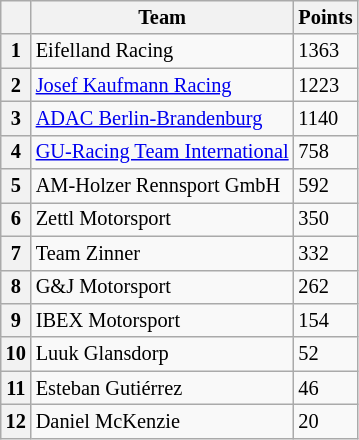<table class="wikitable" style="font-size:85%">
<tr>
<th></th>
<th>Team</th>
<th>Points</th>
</tr>
<tr>
<th>1</th>
<td> Eifelland Racing</td>
<td>1363</td>
</tr>
<tr>
<th>2</th>
<td> <a href='#'>Josef Kaufmann Racing</a></td>
<td>1223</td>
</tr>
<tr>
<th>3</th>
<td> <a href='#'>ADAC Berlin-Brandenburg</a></td>
<td>1140</td>
</tr>
<tr>
<th>4</th>
<td nowrap> <a href='#'>GU-Racing Team International</a></td>
<td>758</td>
</tr>
<tr>
<th>5</th>
<td> AM-Holzer Rennsport GmbH</td>
<td>592</td>
</tr>
<tr>
<th>6</th>
<td> Zettl Motorsport</td>
<td>350</td>
</tr>
<tr>
<th>7</th>
<td> Team Zinner</td>
<td>332</td>
</tr>
<tr>
<th>8</th>
<td> G&J Motorsport</td>
<td>262</td>
</tr>
<tr>
<th>9</th>
<td> IBEX Motorsport</td>
<td>154</td>
</tr>
<tr>
<th>10</th>
<td> Luuk Glansdorp</td>
<td>52</td>
</tr>
<tr>
<th>11</th>
<td> Esteban Gutiérrez</td>
<td>46</td>
</tr>
<tr>
<th>12</th>
<td> Daniel McKenzie</td>
<td>20</td>
</tr>
</table>
